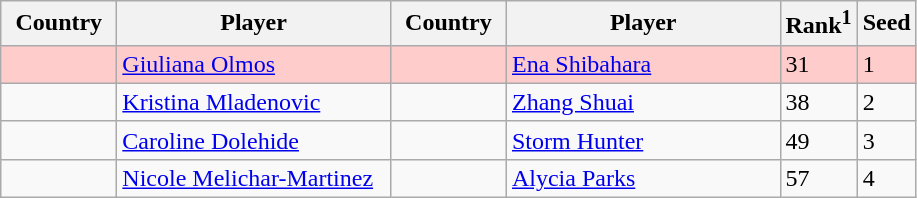<table class="sortable wikitable">
<tr>
<th width="70">Country</th>
<th width="175">Player</th>
<th width="70">Country</th>
<th width="175">Player</th>
<th>Rank<sup>1</sup></th>
<th>Seed</th>
</tr>
<tr style="background:#fcc;">
<td></td>
<td><a href='#'>Giuliana Olmos</a></td>
<td></td>
<td><a href='#'>Ena Shibahara</a></td>
<td>31</td>
<td>1</td>
</tr>
<tr>
<td></td>
<td><a href='#'>Kristina Mladenovic</a></td>
<td></td>
<td><a href='#'>Zhang Shuai</a></td>
<td>38</td>
<td>2</td>
</tr>
<tr>
<td></td>
<td><a href='#'>Caroline Dolehide</a></td>
<td></td>
<td><a href='#'>Storm Hunter</a></td>
<td>49</td>
<td>3</td>
</tr>
<tr>
<td></td>
<td><a href='#'>Nicole Melichar-Martinez</a></td>
<td></td>
<td><a href='#'>Alycia Parks</a></td>
<td>57</td>
<td>4</td>
</tr>
</table>
